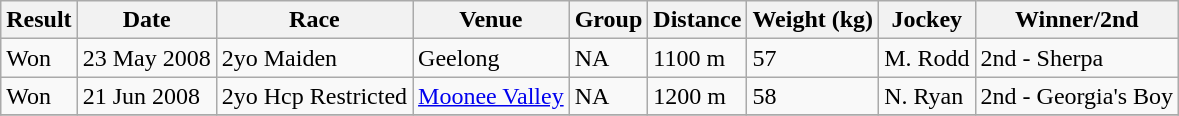<table class="wikitable">
<tr>
<th>Result</th>
<th>Date</th>
<th>Race</th>
<th>Venue</th>
<th>Group</th>
<th>Distance</th>
<th>Weight (kg)</th>
<th>Jockey</th>
<th>Winner/2nd</th>
</tr>
<tr>
<td>Won</td>
<td>23 May 2008</td>
<td>2yo Maiden</td>
<td>Geelong</td>
<td>NA</td>
<td>1100 m</td>
<td>57</td>
<td>M. Rodd</td>
<td>2nd - Sherpa</td>
</tr>
<tr>
<td>Won</td>
<td>21 Jun 2008</td>
<td>2yo Hcp Restricted</td>
<td><a href='#'>Moonee Valley</a></td>
<td>NA</td>
<td>1200 m</td>
<td>58</td>
<td>N. Ryan</td>
<td>2nd - Georgia's Boy</td>
</tr>
<tr>
</tr>
</table>
